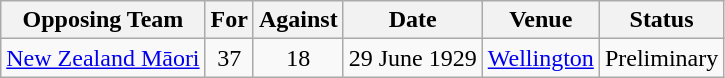<table class=wikitable>
<tr>
<th>Opposing Team</th>
<th>For</th>
<th>Against</th>
<th>Date</th>
<th>Venue</th>
<th>Status</th>
</tr>
<tr>
<td><a href='#'>New Zealand Māori</a></td>
<td align=center>37</td>
<td align=center>18</td>
<td>29 June 1929</td>
<td><a href='#'>Wellington</a></td>
<td>Preliminary</td>
</tr>
</table>
